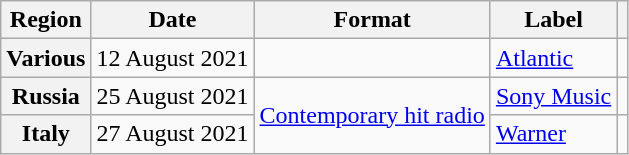<table class="wikitable plainrowheaders">
<tr>
<th scope="col">Region</th>
<th scope="col">Date</th>
<th scope="col">Format</th>
<th scope="col">Label</th>
<th scope="col"></th>
</tr>
<tr>
<th scope="row">Various</th>
<td>12 August 2021</td>
<td></td>
<td><a href='#'>Atlantic</a></td>
<td></td>
</tr>
<tr>
<th scope="row">Russia</th>
<td>25 August 2021</td>
<td rowspan="2"><a href='#'>Contemporary hit radio</a></td>
<td><a href='#'>Sony Music</a></td>
<td></td>
</tr>
<tr>
<th scope="row">Italy</th>
<td>27 August 2021</td>
<td><a href='#'>Warner</a></td>
<td></td>
</tr>
</table>
